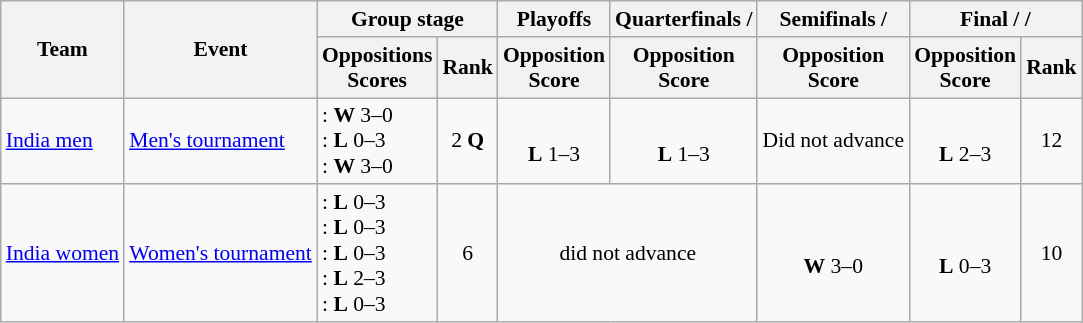<table class=wikitable style="font-size:90%; text-align:center;">
<tr>
<th rowspan=2>Team</th>
<th rowspan=2>Event</th>
<th colspan=2>Group stage</th>
<th>Playoffs</th>
<th>Quarterfinals / </th>
<th>Semifinals / </th>
<th colspan=2>Final /  / </th>
</tr>
<tr>
<th>Oppositions<br>Scores</th>
<th>Rank</th>
<th>Opposition<br>Score</th>
<th>Opposition<br>Score</th>
<th>Opposition<br>Score</th>
<th>Opposition<br>Score</th>
<th>Rank</th>
</tr>
<tr>
<td align=left><a href='#'>India men</a></td>
<td align=left><a href='#'>Men's tournament</a></td>
<td align=left>: <strong>W</strong> 3–0<br>: <strong>L</strong> 0–3<br>: <strong>W</strong> 3–0</td>
<td>2 <strong>Q</strong></td>
<td><br><strong>L</strong> 1–3</td>
<td><br><strong>L</strong> 1–3</td>
<td>Did not advance</td>
<td><br><strong>L</strong> 2–3</td>
<td>12</td>
</tr>
<tr>
<td align=left><a href='#'>India women</a></td>
<td align=left><a href='#'>Women's tournament</a></td>
<td align=left>: <strong>L</strong> 0–3<br>: <strong>L</strong> 0–3<br>: <strong>L</strong> 0–3<br>: <strong>L</strong> 2–3<br>: <strong>L</strong> 0–3</td>
<td>6</td>
<td colspan=2>did not advance</td>
<td><br><strong>W</strong> 3–0</td>
<td><br><strong>L</strong> 0–3</td>
<td>10</td>
</tr>
</table>
